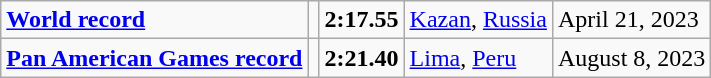<table class="wikitable">
<tr>
<td><strong><a href='#'>World record</a></strong></td>
<td></td>
<td><strong>2:17.55</strong></td>
<td><a href='#'>Kazan</a>, <a href='#'>Russia</a></td>
<td>April 21, 2023</td>
</tr>
<tr>
<td><strong><a href='#'>Pan American Games record</a></strong></td>
<td></td>
<td><strong>2:21.40</strong></td>
<td><a href='#'>Lima</a>, <a href='#'>Peru</a></td>
<td>August 8, 2023</td>
</tr>
</table>
